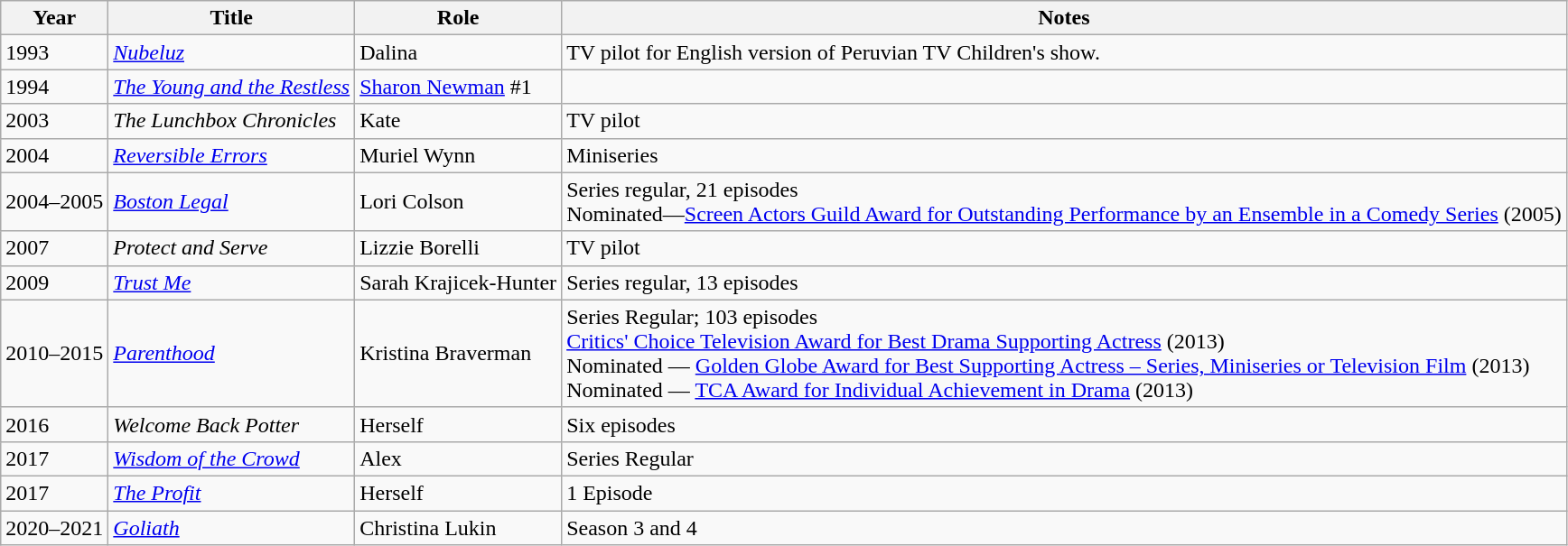<table class="wikitable sortable">
<tr>
<th>Year</th>
<th>Title</th>
<th>Role</th>
<th>Notes</th>
</tr>
<tr>
<td>1993</td>
<td><em><a href='#'>Nubeluz</a></em></td>
<td>Dalina</td>
<td>TV pilot for English version of Peruvian TV Children's show.</td>
</tr>
<tr>
<td>1994</td>
<td><em><a href='#'>The Young and the Restless</a></em></td>
<td><a href='#'>Sharon Newman</a> #1</td>
<td></td>
</tr>
<tr>
<td>2003</td>
<td><em>The Lunchbox Chronicles</em></td>
<td>Kate</td>
<td>TV pilot</td>
</tr>
<tr>
<td>2004</td>
<td><em><a href='#'>Reversible Errors</a></em></td>
<td>Muriel Wynn</td>
<td>Miniseries</td>
</tr>
<tr>
<td>2004–2005</td>
<td><em><a href='#'>Boston Legal</a></em></td>
<td>Lori Colson</td>
<td>Series regular, 21 episodes<br>Nominated—<a href='#'>Screen Actors Guild Award for Outstanding Performance by an Ensemble in a Comedy Series</a> (2005)</td>
</tr>
<tr>
<td>2007</td>
<td><em>Protect and Serve</em></td>
<td>Lizzie Borelli</td>
<td>TV pilot</td>
</tr>
<tr>
<td>2009</td>
<td><em><a href='#'>Trust Me</a></em></td>
<td>Sarah Krajicek-Hunter</td>
<td>Series regular, 13 episodes</td>
</tr>
<tr>
<td>2010–2015</td>
<td><em><a href='#'>Parenthood</a></em></td>
<td>Kristina Braverman</td>
<td>Series Regular; 103 episodes<br><a href='#'>Critics' Choice Television Award for Best Drama Supporting Actress</a> (2013)<br>Nominated — <a href='#'>Golden Globe Award for Best Supporting Actress – Series, Miniseries or Television Film</a> (2013)<br>Nominated — <a href='#'>TCA Award for Individual Achievement in Drama</a> (2013)</td>
</tr>
<tr>
<td>2016</td>
<td><em>Welcome Back Potter</em></td>
<td>Herself</td>
<td>Six episodes</td>
</tr>
<tr>
<td>2017</td>
<td><em><a href='#'>Wisdom of the Crowd</a></em></td>
<td>Alex</td>
<td>Series Regular</td>
</tr>
<tr>
<td>2017</td>
<td><em><a href='#'>The Profit</a></em></td>
<td>Herself</td>
<td>1 Episode</td>
</tr>
<tr>
<td>2020–2021</td>
<td><em><a href='#'>Goliath</a></em></td>
<td>Christina Lukin</td>
<td>Season 3 and 4</td>
</tr>
</table>
